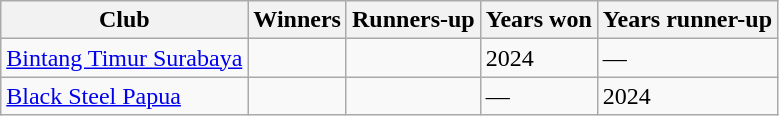<table class="wikitable">
<tr>
<th>Club</th>
<th>Winners</th>
<th>Runners-up</th>
<th>Years won</th>
<th>Years runner-up</th>
</tr>
<tr>
<td><a href='#'>Bintang Timur Surabaya</a></td>
<td></td>
<td></td>
<td>2024</td>
<td>—</td>
</tr>
<tr>
<td><a href='#'>Black Steel Papua</a></td>
<td></td>
<td></td>
<td>—</td>
<td>2024</td>
</tr>
</table>
